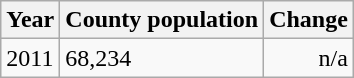<table class="wikitable">
<tr>
<th>Year</th>
<th>County population</th>
<th>Change</th>
</tr>
<tr>
<td>2011</td>
<td>68,234</td>
<td align="right">n/a</td>
</tr>
</table>
